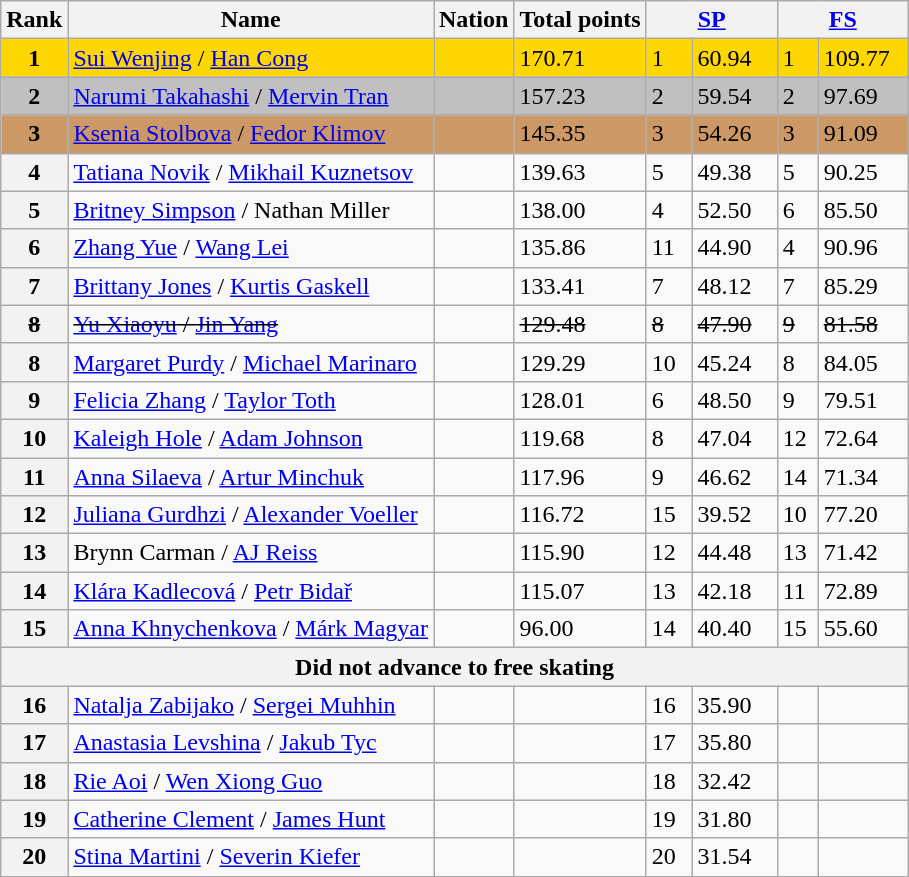<table class="wikitable sortable">
<tr>
<th>Rank</th>
<th>Name</th>
<th>Nation</th>
<th>Total points</th>
<th colspan="2" width="80px"><a href='#'>SP</a></th>
<th colspan="2" width="80px"><a href='#'>FS</a></th>
</tr>
<tr bgcolor=gold>
<td align=center><strong>1</strong></td>
<td><a href='#'>Sui Wenjing</a> / <a href='#'>Han Cong</a></td>
<td></td>
<td>170.71</td>
<td>1</td>
<td>60.94</td>
<td>1</td>
<td>109.77</td>
</tr>
<tr bgcolor=silver>
<td align=center><strong>2</strong></td>
<td><a href='#'>Narumi Takahashi</a> / <a href='#'>Mervin Tran</a></td>
<td></td>
<td>157.23</td>
<td>2</td>
<td>59.54</td>
<td>2</td>
<td>97.69</td>
</tr>
<tr bgcolor=cc9966>
<td align=center><strong>3</strong></td>
<td><a href='#'>Ksenia Stolbova</a> / <a href='#'>Fedor Klimov</a></td>
<td></td>
<td>145.35</td>
<td>3</td>
<td>54.26</td>
<td>3</td>
<td>91.09</td>
</tr>
<tr>
<th>4</th>
<td><a href='#'>Tatiana Novik</a> / <a href='#'>Mikhail Kuznetsov</a></td>
<td></td>
<td>139.63</td>
<td>5</td>
<td>49.38</td>
<td>5</td>
<td>90.25</td>
</tr>
<tr>
<th>5</th>
<td><a href='#'>Britney Simpson</a> / Nathan Miller</td>
<td></td>
<td>138.00</td>
<td>4</td>
<td>52.50</td>
<td>6</td>
<td>85.50</td>
</tr>
<tr>
<th>6</th>
<td><a href='#'>Zhang Yue</a> / <a href='#'>Wang Lei</a></td>
<td></td>
<td>135.86</td>
<td>11</td>
<td>44.90</td>
<td>4</td>
<td>90.96</td>
</tr>
<tr>
<th>7</th>
<td><a href='#'>Brittany Jones</a> / <a href='#'>Kurtis Gaskell</a></td>
<td></td>
<td>133.41</td>
<td>7</td>
<td>48.12</td>
<td>7</td>
<td>85.29</td>
</tr>
<tr>
<th><s>8</s></th>
<td><s><a href='#'>Yu Xiaoyu</a> / <a href='#'>Jin Yang</a></s></td>
<td><s></s></td>
<td><s>129.48</s></td>
<td><s>8</s></td>
<td><s>47.90</s></td>
<td><s>9</s></td>
<td><s>81.58</s></td>
</tr>
<tr>
<th>8</th>
<td><a href='#'>Margaret Purdy</a> / <a href='#'>Michael Marinaro</a></td>
<td></td>
<td>129.29</td>
<td>10</td>
<td>45.24</td>
<td>8</td>
<td>84.05</td>
</tr>
<tr>
<th>9</th>
<td><a href='#'>Felicia Zhang</a> / <a href='#'>Taylor Toth</a></td>
<td></td>
<td>128.01</td>
<td>6</td>
<td>48.50</td>
<td>9</td>
<td>79.51</td>
</tr>
<tr>
<th>10</th>
<td><a href='#'>Kaleigh Hole</a> / <a href='#'>Adam Johnson</a></td>
<td></td>
<td>119.68</td>
<td>8</td>
<td>47.04</td>
<td>12</td>
<td>72.64</td>
</tr>
<tr>
<th>11</th>
<td><a href='#'>Anna Silaeva</a> / <a href='#'>Artur Minchuk</a></td>
<td></td>
<td>117.96</td>
<td>9</td>
<td>46.62</td>
<td>14</td>
<td>71.34</td>
</tr>
<tr>
<th>12</th>
<td><a href='#'>Juliana Gurdhzi</a> / <a href='#'>Alexander Voeller</a></td>
<td></td>
<td>116.72</td>
<td>15</td>
<td>39.52</td>
<td>10</td>
<td>77.20</td>
</tr>
<tr>
<th>13</th>
<td>Brynn Carman / <a href='#'>AJ Reiss</a></td>
<td></td>
<td>115.90</td>
<td>12</td>
<td>44.48</td>
<td>13</td>
<td>71.42</td>
</tr>
<tr>
<th>14</th>
<td><a href='#'>Klára Kadlecová</a> / <a href='#'>Petr Bidař</a></td>
<td></td>
<td>115.07</td>
<td>13</td>
<td>42.18</td>
<td>11</td>
<td>72.89</td>
</tr>
<tr>
<th>15</th>
<td><a href='#'>Anna Khnychenkova</a> / <a href='#'>Márk Magyar</a></td>
<td></td>
<td>96.00</td>
<td>14</td>
<td>40.40</td>
<td>15</td>
<td>55.60</td>
</tr>
<tr>
<th colspan=8>Did not advance to free skating</th>
</tr>
<tr>
<th>16</th>
<td><a href='#'>Natalja Zabijako</a> / <a href='#'>Sergei Muhhin</a></td>
<td></td>
<td></td>
<td>16</td>
<td>35.90</td>
<td></td>
<td></td>
</tr>
<tr>
<th>17</th>
<td><a href='#'>Anastasia Levshina</a> / <a href='#'>Jakub Tyc</a></td>
<td></td>
<td></td>
<td>17</td>
<td>35.80</td>
<td></td>
<td></td>
</tr>
<tr>
<th>18</th>
<td><a href='#'>Rie Aoi</a> / <a href='#'>Wen Xiong Guo</a></td>
<td></td>
<td></td>
<td>18</td>
<td>32.42</td>
<td></td>
<td></td>
</tr>
<tr>
<th>19</th>
<td><a href='#'>Catherine Clement</a> / <a href='#'>James Hunt</a></td>
<td></td>
<td></td>
<td>19</td>
<td>31.80</td>
<td></td>
<td></td>
</tr>
<tr>
<th>20</th>
<td><a href='#'>Stina Martini</a> / <a href='#'>Severin Kiefer</a></td>
<td></td>
<td></td>
<td>20</td>
<td>31.54</td>
<td></td>
<td></td>
</tr>
</table>
